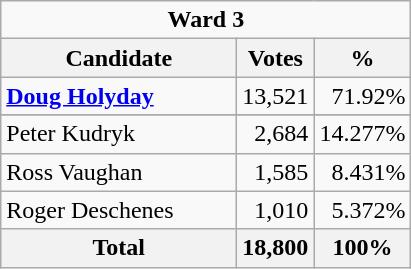<table class="wikitable">
<tr>
<td Colspan="3" align="center"><strong>Ward 3</strong></td>
</tr>
<tr>
<th bgcolor="#DDDDFF" width="150px">Candidate</th>
<th bgcolor="#DDDDFF">Votes</th>
<th bgcolor="#DDDDFF">%</th>
</tr>
<tr>
<td><strong><a href='#'>Doug Holyday</a></strong></td>
<td align=right>13,521</td>
<td align=right>71.92%</td>
</tr>
<tr>
</tr>
<tr>
<td>Peter Kudryk</td>
<td align=right>2,684</td>
<td align=right>14.277%</td>
</tr>
<tr>
<td>Ross Vaughan</td>
<td align=right>1,585</td>
<td align=right>8.431%</td>
</tr>
<tr>
<td>Roger Deschenes</td>
<td align=right>1,010</td>
<td align=right>5.372%</td>
</tr>
<tr>
<th>Total</th>
<th align=right>18,800</th>
<th align=right>100%</th>
</tr>
</table>
